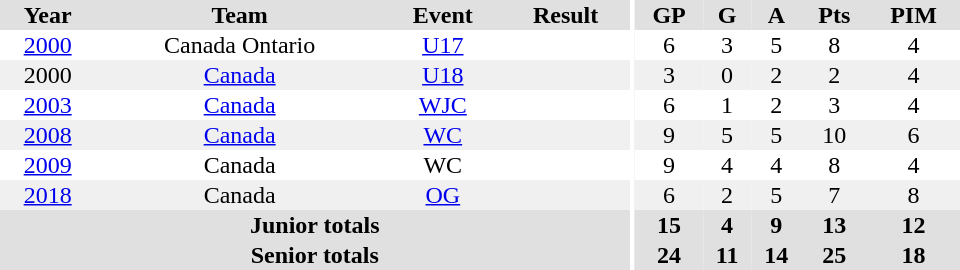<table border="0" cellpadding="1" cellspacing="0" ID="Table3" style="text-align:center; width:40em">
<tr ALIGN="centre" bgcolor="#e0e0e0">
<th>Year</th>
<th>Team</th>
<th>Event</th>
<th>Result</th>
<th rowspan="99" bgcolor="#ffffff"></th>
<th>GP</th>
<th>G</th>
<th>A</th>
<th>Pts</th>
<th>PIM</th>
</tr>
<tr>
<td><a href='#'>2000</a></td>
<td>Canada Ontario</td>
<td><a href='#'>U17</a></td>
<td></td>
<td>6</td>
<td>3</td>
<td>5</td>
<td>8</td>
<td>4</td>
</tr>
<tr bgcolor="#f0f0f0">
<td>2000</td>
<td><a href='#'>Canada</a></td>
<td><a href='#'>U18</a></td>
<td></td>
<td>3</td>
<td>0</td>
<td>2</td>
<td>2</td>
<td>4</td>
</tr>
<tr>
<td><a href='#'>2003</a></td>
<td><a href='#'>Canada</a></td>
<td><a href='#'>WJC</a></td>
<td></td>
<td>6</td>
<td>1</td>
<td>2</td>
<td>3</td>
<td>4</td>
</tr>
<tr bgcolor="#f0f0f0">
<td><a href='#'>2008</a></td>
<td><a href='#'>Canada</a></td>
<td><a href='#'>WC</a></td>
<td></td>
<td>9</td>
<td>5</td>
<td>5</td>
<td>10</td>
<td>6</td>
</tr>
<tr>
<td><a href='#'>2009</a></td>
<td>Canada</td>
<td>WC</td>
<td></td>
<td>9</td>
<td>4</td>
<td>4</td>
<td>8</td>
<td>4</td>
</tr>
<tr bgcolor="#f0f0f0">
<td><a href='#'>2018</a></td>
<td>Canada</td>
<td><a href='#'>OG</a></td>
<td></td>
<td>6</td>
<td>2</td>
<td>5</td>
<td>7</td>
<td>8</td>
</tr>
<tr bgcolor="#e0e0e0">
<th colspan=4>Junior totals</th>
<th>15</th>
<th>4</th>
<th>9</th>
<th>13</th>
<th>12</th>
</tr>
<tr bgcolor="#e0e0e0">
<th colspan=4>Senior totals</th>
<th>24</th>
<th>11</th>
<th>14</th>
<th>25</th>
<th>18</th>
</tr>
</table>
